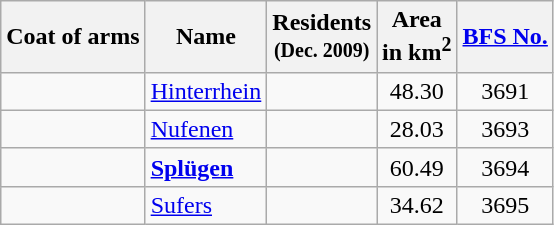<table class="wikitable">
<tr>
<th>Coat of arms</th>
<th>Name</th>
<th>Residents<br><small>(Dec. 2009)</small></th>
<th>Area <br>in km<sup>2</sup></th>
<th><a href='#'>BFS No.</a></th>
</tr>
<tr>
<td align="center"></td>
<td><a href='#'>Hinterrhein</a></td>
<td align="center"></td>
<td align="center">48.30</td>
<td align="center">3691</td>
</tr>
<tr>
<td align="center"></td>
<td><a href='#'>Nufenen</a></td>
<td align="center"></td>
<td align="center">28.03</td>
<td align="center">3693</td>
</tr>
<tr>
<td align="center"></td>
<td><strong><a href='#'>Splügen</a></strong></td>
<td align="center"></td>
<td align = "center">60.49</td>
<td align = "center">3694</td>
</tr>
<tr>
<td align="center"></td>
<td><a href='#'>Sufers</a></td>
<td align="center"></td>
<td align="center">34.62</td>
<td align="center">3695</td>
</tr>
</table>
